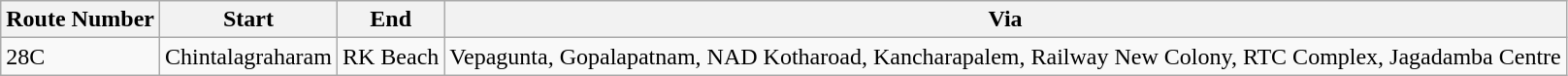<table class="sortable wikitable">
<tr>
<th>Route Number</th>
<th>Start</th>
<th>End</th>
<th>Via</th>
</tr>
<tr>
<td>28C</td>
<td>Chintalagraharam</td>
<td>RK Beach</td>
<td>Vepagunta, Gopalapatnam, NAD Kotharoad, Kancharapalem, Railway New Colony, RTC Complex, Jagadamba Centre</td>
</tr>
</table>
